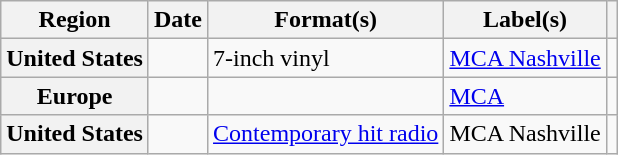<table class="wikitable plainrowheaders">
<tr>
<th scope="col">Region</th>
<th scope="col">Date</th>
<th scope="col">Format(s)</th>
<th scope="col">Label(s)</th>
<th scope="col"></th>
</tr>
<tr>
<th scope="row">United States</th>
<td></td>
<td>7-inch vinyl</td>
<td><a href='#'>MCA Nashville</a></td>
<td align="center"></td>
</tr>
<tr>
<th scope="row">Europe</th>
<td></td>
<td></td>
<td><a href='#'>MCA</a></td>
<td align="center"></td>
</tr>
<tr>
<th scope="row">United States</th>
<td></td>
<td><a href='#'>Contemporary hit radio</a></td>
<td>MCA Nashville</td>
<td align="center"></td>
</tr>
</table>
